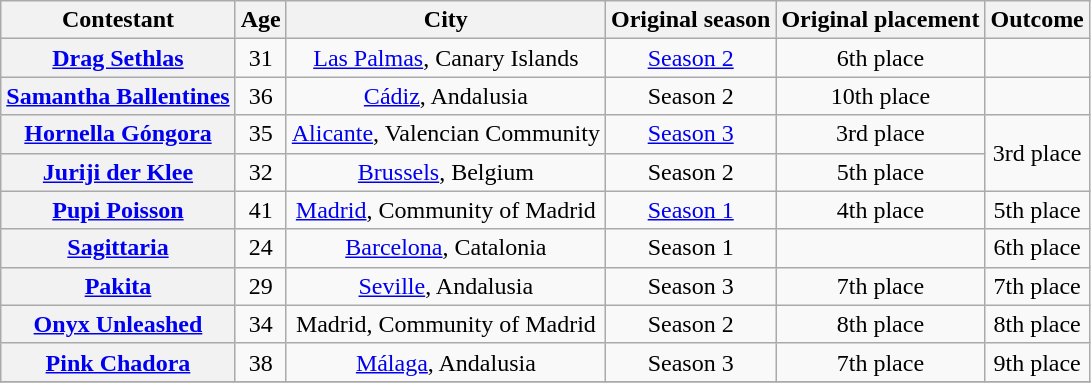<table class="wikitable sortable" style="text-align:center">
<tr>
<th scope="col">Contestant</th>
<th scope="col">Age</th>
<th scope="col">City</th>
<th scope="col">Original season</th>
<th scope="col">Original placement</th>
<th scope="col">Outcome</th>
</tr>
<tr>
<th scope="row"><a href='#'>Drag Sethlas</a></th>
<td>31</td>
<td><a href='#'>Las Palmas</a>, Canary Islands</td>
<td><a href='#'>Season 2</a></td>
<td>6th place</td>
<td><strong></strong></td>
</tr>
<tr>
<th scope="row" nowrap><a href='#'>Samantha Ballentines</a></th>
<td>36</td>
<td><a href='#'>Cádiz</a>, Andalusia</td>
<td>Season 2</td>
<td>10th place</td>
<td nowrap></td>
</tr>
<tr>
<th scope="row"><a href='#'>Hornella Góngora</a></th>
<td>35</td>
<td nowrap><a href='#'>Alicante</a>, Valencian Community</td>
<td><a href='#'>Season 3</a></td>
<td>3rd place</td>
<td rowspan="2">3rd place</td>
</tr>
<tr>
<th scope="row"><a href='#'>Juriji der Klee</a></th>
<td>32</td>
<td><a href='#'>Brussels</a>, Belgium</td>
<td>Season 2</td>
<td>5th place</td>
</tr>
<tr>
<th scope="row"><a href='#'>Pupi Poisson</a></th>
<td>41</td>
<td><a href='#'>Madrid</a>, Community of Madrid</td>
<td><a href='#'>Season 1</a></td>
<td>4th place</td>
<td>5th place</td>
</tr>
<tr>
<th scope="row"><a href='#'>Sagittaria</a></th>
<td>24</td>
<td><a href='#'>Barcelona</a>, Catalonia</td>
<td>Season 1</td>
<td></td>
<td>6th place</td>
</tr>
<tr>
<th scope="row"><a href='#'>Pakita</a></th>
<td>29</td>
<td><a href='#'>Seville</a>, Andalusia</td>
<td>Season 3</td>
<td>7th place</td>
<td>7th place</td>
</tr>
<tr>
<th scope="row"><a href='#'>Onyx Unleashed</a></th>
<td>34</td>
<td>Madrid, Community of Madrid</td>
<td>Season 2</td>
<td>8th place</td>
<td>8th place</td>
</tr>
<tr>
<th scope="row"><a href='#'>Pink Chadora</a></th>
<td>38</td>
<td><a href='#'>Málaga</a>, Andalusia</td>
<td>Season 3</td>
<td>7th place</td>
<td>9th place</td>
</tr>
<tr>
</tr>
</table>
